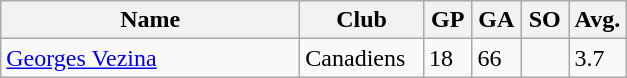<table class="wikitable">
<tr>
<th style="width:12em">Name</th>
<th width=75>Club</th>
<th width=25>GP</th>
<th width=25>GA</th>
<th width=25>SO</th>
<th width=25>Avg.</th>
</tr>
<tr>
<td><a href='#'>Georges Vezina</a></td>
<td>Canadiens</td>
<td>18</td>
<td>66</td>
<td></td>
<td>3.7</td>
</tr>
</table>
